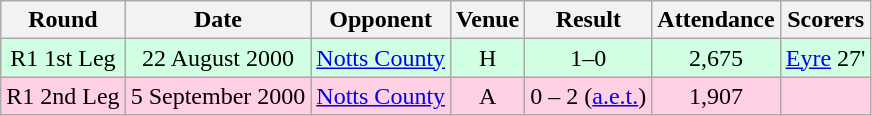<table class= "wikitable " style="font-size:100%; text-align:center">
<tr>
<th>Round</th>
<th>Date</th>
<th>Opponent</th>
<th>Venue</th>
<th>Result</th>
<th>Attendance</th>
<th>Scorers</th>
</tr>
<tr style="background: #d0ffe3;">
<td>R1 1st Leg</td>
<td>22 August 2000</td>
<td><a href='#'>Notts County</a></td>
<td>H</td>
<td>1–0</td>
<td>2,675</td>
<td><a href='#'>Eyre</a> 27'</td>
</tr>
<tr style="background: #ffd0e3;">
<td>R1 2nd Leg</td>
<td>5 September 2000</td>
<td><a href='#'>Notts County</a></td>
<td>A</td>
<td>0 – 2 (<a href='#'>a.e.t.</a>)</td>
<td>1,907</td>
<td></td>
</tr>
</table>
